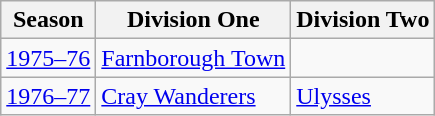<table class="wikitable" style="text-align: left">
<tr>
<th>Season</th>
<th>Division One</th>
<th>Division Two</th>
</tr>
<tr>
<td><a href='#'>1975–76</a></td>
<td><a href='#'>Farnborough Town</a></td>
<td></td>
</tr>
<tr>
<td><a href='#'>1976–77</a></td>
<td><a href='#'>Cray Wanderers</a></td>
<td><a href='#'>Ulysses</a></td>
</tr>
</table>
